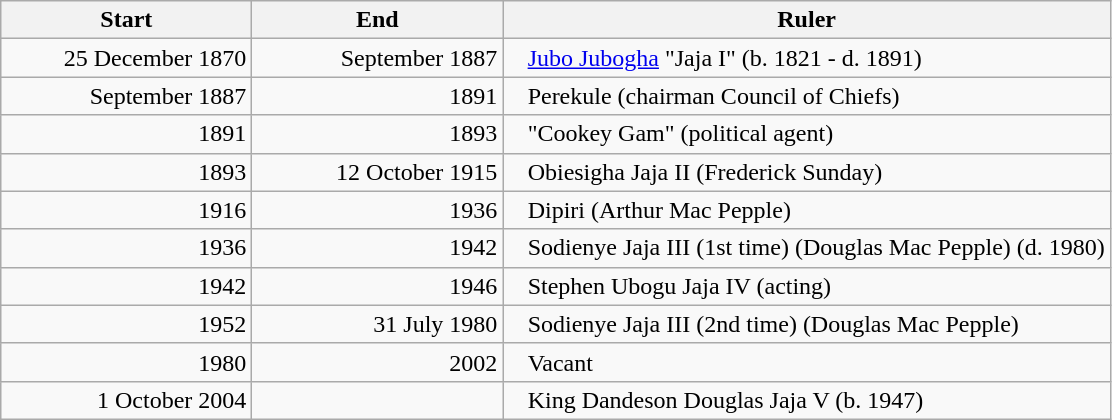<table class=wikitable style="text-align:right;">
<tr>
<th style="width:10em;">Start</th>
<th style="width:10em;">End</th>
<th>Ruler</th>
</tr>
<tr>
<td>25 December 1870</td>
<td>September 1887</td>
<td style="text-align:left;padding-left:1em;"><a href='#'>Jubo Jubogha</a> "Jaja I" (b. 1821 - d. 1891)</td>
</tr>
<tr>
<td>September 1887</td>
<td>1891</td>
<td style="text-align:left;padding-left:1em;">Perekule (chairman Council of Chiefs)</td>
</tr>
<tr>
<td>1891</td>
<td>1893</td>
<td style="text-align:left;padding-left:1em;">"Cookey Gam" (political agent)</td>
</tr>
<tr>
<td>1893</td>
<td>12 October 1915</td>
<td style="text-align:left;padding-left:1em;">Obiesigha Jaja II (Frederick Sunday)</td>
</tr>
<tr>
<td>1916</td>
<td>1936</td>
<td style="text-align:left;padding-left:1em;">Dipiri (Arthur Mac Pepple)</td>
</tr>
<tr>
<td>1936</td>
<td>1942</td>
<td style="text-align:left;padding-left:1em;">Sodienye Jaja III (1st time) (Douglas Mac Pepple) (d. 1980)</td>
</tr>
<tr>
<td>1942</td>
<td>1946</td>
<td style="text-align:left;padding-left:1em;">Stephen Ubogu Jaja IV (acting)</td>
</tr>
<tr>
<td>1952</td>
<td>31 July 1980</td>
<td style="text-align:left;padding-left:1em;">Sodienye Jaja III (2nd time) (Douglas Mac Pepple)</td>
</tr>
<tr>
<td>1980</td>
<td>2002</td>
<td style="text-align:left;padding-left:1em;">Vacant</td>
</tr>
<tr>
<td>1 October 2004</td>
<td></td>
<td style="text-align:left;padding-left:1em;">King Dandeson Douglas Jaja V (b. 1947)</td>
</tr>
</table>
